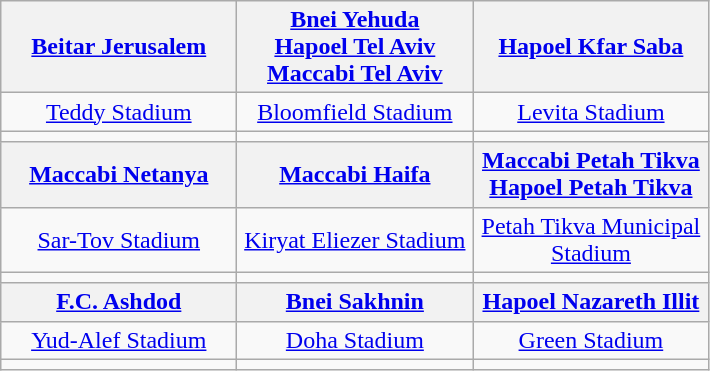<table class="wikitable" style="text-align:center">
<tr>
<th><a href='#'>Beitar Jerusalem</a></th>
<th><a href='#'>Bnei Yehuda</a><br> <a href='#'>Hapoel Tel Aviv</a><br> <a href='#'>Maccabi Tel Aviv</a></th>
<th><a href='#'>Hapoel Kfar Saba</a></th>
</tr>
<tr>
<td width=150><a href='#'>Teddy Stadium</a><br></td>
<td width=150><a href='#'>Bloomfield Stadium</a><br></td>
<td width=150><a href='#'>Levita Stadium</a></td>
</tr>
<tr>
<td></td>
<td></td>
<td></td>
</tr>
<tr>
<th><a href='#'>Maccabi Netanya</a></th>
<th><a href='#'>Maccabi Haifa</a></th>
<th><a href='#'>Maccabi Petah Tikva</a><br><a href='#'>Hapoel Petah Tikva</a></th>
</tr>
<tr>
<td width=150><a href='#'>Sar-Tov Stadium</a><br></td>
<td width=150><a href='#'>Kiryat Eliezer Stadium</a><br></td>
<td width=150><a href='#'>Petah Tikva Municipal Stadium</a></td>
</tr>
<tr>
<td></td>
<td></td>
<td></td>
</tr>
<tr>
<th><a href='#'>F.C. Ashdod</a></th>
<th><a href='#'>Bnei Sakhnin</a></th>
<th><a href='#'>Hapoel Nazareth Illit</a></th>
</tr>
<tr>
<td width=150><a href='#'>Yud-Alef Stadium</a></td>
<td width=150><a href='#'>Doha Stadium</a></td>
<td width=150><a href='#'>Green Stadium</a></td>
</tr>
<tr>
<td></td>
<td></td>
<td></td>
</tr>
</table>
